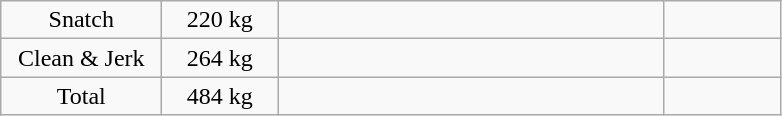<table class = "wikitable" style="text-align:center;">
<tr>
<td width=100>Snatch</td>
<td width=70>220 kg</td>
<td width=250 align=left></td>
<td width=70></td>
</tr>
<tr>
<td>Clean & Jerk</td>
<td>264 kg</td>
<td align=left></td>
<td></td>
</tr>
<tr>
<td>Total</td>
<td>484 kg</td>
<td align=left></td>
<td></td>
</tr>
</table>
